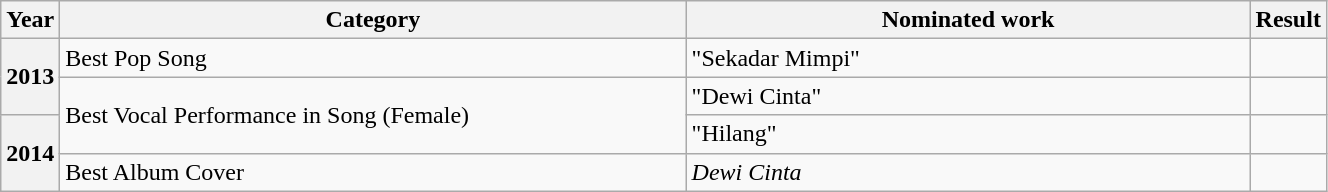<table class="wikitable plainrowheaders" style="width:70%;">
<tr>
<th scope="col" style="width:4%;">Year</th>
<th scope="col" style="width:50%;">Category</th>
<th scope="col" style="width:45%;">Nominated work</th>
<th scope="col" style="width:6%;">Result</th>
</tr>
<tr>
<th scope="row" rowspan="2">2013</th>
<td>Best Pop Song</td>
<td>"Sekadar Mimpi"</td>
<td></td>
</tr>
<tr>
<td rowspan="2">Best Vocal Performance in Song (Female)</td>
<td>"Dewi Cinta"</td>
<td></td>
</tr>
<tr>
<th scope="row" rowspan="2">2014</th>
<td>"Hilang"</td>
<td></td>
</tr>
<tr>
<td>Best Album Cover</td>
<td><em>Dewi Cinta</em></td>
<td></td>
</tr>
</table>
